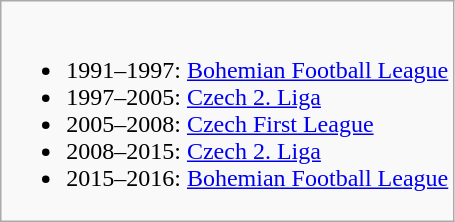<table class="wikitable">
<tr style="vertical-align: top;">
<td><br><ul><li>1991–1997: <a href='#'>Bohemian Football League</a></li><li>1997–2005: <a href='#'>Czech 2. Liga</a></li><li>2005–2008: <a href='#'>Czech First League</a></li><li>2008–2015: <a href='#'>Czech 2. Liga</a></li><li>2015–2016: <a href='#'>Bohemian Football League</a></li></ul></td>
</tr>
</table>
